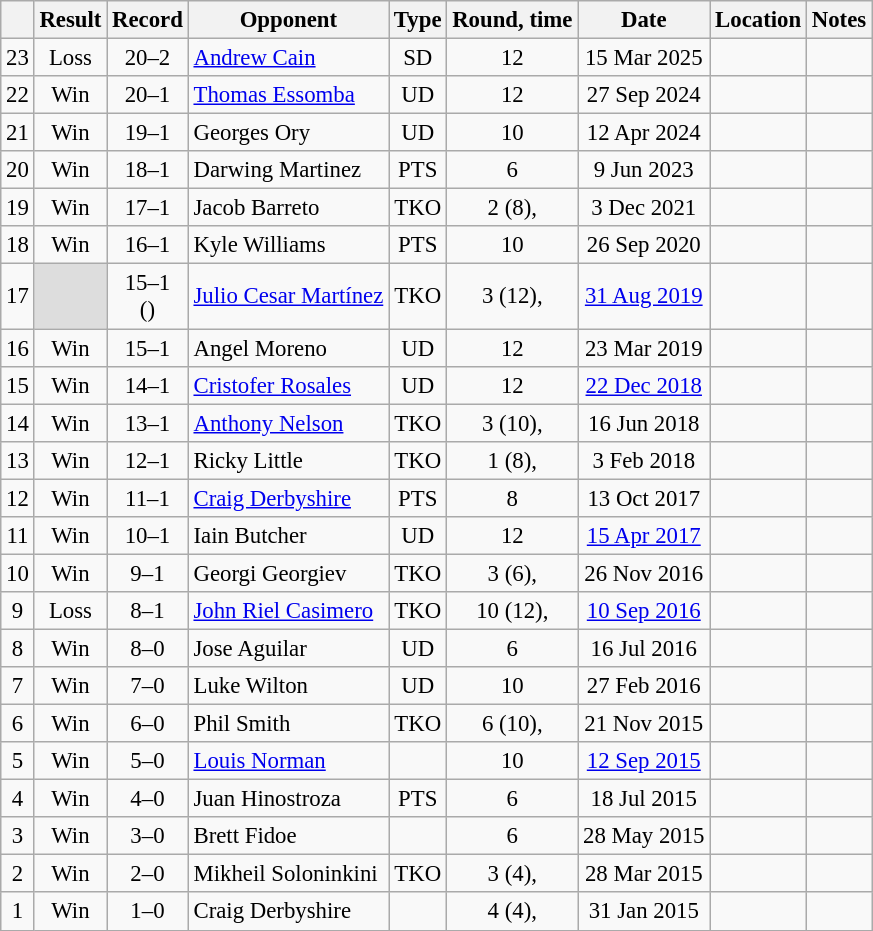<table class="wikitable" style="text-align:center; font-size:95%">
<tr>
<th></th>
<th>Result</th>
<th>Record</th>
<th>Opponent</th>
<th>Type</th>
<th>Round, time</th>
<th>Date</th>
<th>Location</th>
<th>Notes</th>
</tr>
<tr>
<td>23</td>
<td>Loss</td>
<td>20–2<br></td>
<td style="text-align:left;"><a href='#'>Andrew Cain</a></td>
<td>SD</td>
<td>12</td>
<td>15 Mar 2025</td>
<td style="text-align:left;"></td>
<td style="text-align:left;"></td>
</tr>
<tr>
<td>22</td>
<td>Win</td>
<td>20–1<br></td>
<td style="text-align:left;"><a href='#'>Thomas Essomba</a></td>
<td>UD</td>
<td>12</td>
<td>27 Sep 2024</td>
<td style="text-align:left;"></td>
<td style="text-align:left;"></td>
</tr>
<tr>
<td>21</td>
<td>Win</td>
<td>19–1<br></td>
<td style="text-align:left;">Georges Ory</td>
<td>UD</td>
<td>10</td>
<td>12 Apr 2024</td>
<td style="text-align:left;"></td>
<td style="text-align:left;"></td>
</tr>
<tr>
<td>20</td>
<td>Win</td>
<td>18–1<br></td>
<td style="text-align:left;">Darwing Martinez</td>
<td>PTS</td>
<td>6</td>
<td>9 Jun 2023</td>
<td style="text-align:left;"></td>
<td></td>
</tr>
<tr>
<td>19</td>
<td>Win</td>
<td>17–1<br></td>
<td style="text-align:left;">Jacob Barreto</td>
<td>TKO</td>
<td>2 (8), </td>
<td>3 Dec 2021</td>
<td style="text-align:left;"></td>
<td></td>
</tr>
<tr>
<td>18</td>
<td>Win</td>
<td>16–1<br></td>
<td style="text-align:left;">Kyle Williams</td>
<td>PTS</td>
<td>10</td>
<td>26 Sep 2020</td>
<td style="text-align:left;"></td>
<td></td>
</tr>
<tr>
<td>17</td>
<td style="background:#DDD"></td>
<td>15–1<br>()</td>
<td style="text-align:left;"><a href='#'>Julio Cesar Martínez</a></td>
<td>TKO</td>
<td>3 (12), </td>
<td><a href='#'>31 Aug 2019</a></td>
<td style="text-align:left;"></td>
<td style="text-align:left;"></td>
</tr>
<tr>
<td>16</td>
<td>Win</td>
<td>15–1</td>
<td style="text-align:left;">Angel Moreno</td>
<td>UD</td>
<td>12</td>
<td>23 Mar 2019</td>
<td style="text-align:left;"></td>
<td style="text-align:left;"></td>
</tr>
<tr>
<td>15</td>
<td>Win</td>
<td>14–1</td>
<td style="text-align:left;"><a href='#'>Cristofer Rosales</a></td>
<td>UD</td>
<td>12</td>
<td><a href='#'>22 Dec 2018</a></td>
<td style="text-align:left;"></td>
<td style="text-align:left;"></td>
</tr>
<tr>
<td>14</td>
<td>Win</td>
<td>13–1</td>
<td style="text-align:left;"><a href='#'>Anthony Nelson</a></td>
<td>TKO</td>
<td>3 (10), </td>
<td>16 Jun 2018</td>
<td style="text-align:left;"></td>
<td style="text-align:left;"></td>
</tr>
<tr>
<td>13</td>
<td>Win</td>
<td>12–1</td>
<td style="text-align:left;">Ricky Little</td>
<td>TKO</td>
<td>1 (8), </td>
<td>3 Feb 2018</td>
<td style="text-align:left;"></td>
<td></td>
</tr>
<tr>
<td>12</td>
<td>Win</td>
<td>11–1</td>
<td style="text-align:left;"><a href='#'>Craig Derbyshire</a></td>
<td>PTS</td>
<td>8</td>
<td>13 Oct 2017</td>
<td style="text-align:left;"></td>
<td></td>
</tr>
<tr>
<td>11</td>
<td>Win</td>
<td>10–1</td>
<td style="text-align:left;">Iain Butcher</td>
<td>UD</td>
<td>12</td>
<td><a href='#'>15 Apr 2017</a></td>
<td style="text-align:left;"></td>
<td style="text-align:left;"></td>
</tr>
<tr>
<td>10</td>
<td>Win</td>
<td>9–1</td>
<td style="text-align:left;">Georgi Georgiev</td>
<td>TKO</td>
<td>3 (6), </td>
<td>26 Nov 2016</td>
<td style="text-align:left;"></td>
<td></td>
</tr>
<tr>
<td>9</td>
<td>Loss</td>
<td>8–1</td>
<td style="text-align:left;"><a href='#'>John Riel Casimero</a></td>
<td>TKO</td>
<td>10 (12), </td>
<td><a href='#'>10 Sep 2016</a></td>
<td style="text-align:left;"></td>
<td style="text-align:left;"></td>
</tr>
<tr>
<td>8</td>
<td>Win</td>
<td>8–0</td>
<td style="text-align:left;">Jose Aguilar</td>
<td>UD</td>
<td>6</td>
<td>16 Jul 2016</td>
<td style="text-align:left;"></td>
<td></td>
</tr>
<tr>
<td>7</td>
<td>Win</td>
<td>7–0</td>
<td style="text-align:left;">Luke Wilton</td>
<td>UD</td>
<td>10</td>
<td>27 Feb 2016</td>
<td style="text-align:left;"></td>
<td style="text-align:left;"></td>
</tr>
<tr>
<td>6</td>
<td>Win</td>
<td>6–0</td>
<td style="text-align:left;">Phil Smith</td>
<td>TKO</td>
<td>6 (10), </td>
<td>21 Nov 2015</td>
<td style="text-align:left;"></td>
<td style="text-align:left;"></td>
</tr>
<tr>
<td>5</td>
<td>Win</td>
<td>5–0</td>
<td style="text-align:left;"><a href='#'>Louis Norman</a></td>
<td></td>
<td>10</td>
<td><a href='#'>12 Sep 2015</a></td>
<td style="text-align:left;"></td>
<td style="text-align:left;"></td>
</tr>
<tr>
<td>4</td>
<td>Win</td>
<td>4–0</td>
<td style="text-align:left;">Juan Hinostroza</td>
<td>PTS</td>
<td>6</td>
<td>18 Jul 2015</td>
<td style="text-align:left;"></td>
<td></td>
</tr>
<tr>
<td>3</td>
<td>Win</td>
<td>3–0</td>
<td style="text-align:left;">Brett Fidoe</td>
<td></td>
<td>6</td>
<td>28 May 2015</td>
<td style="text-align:left;"></td>
<td></td>
</tr>
<tr>
<td>2</td>
<td>Win</td>
<td>2–0</td>
<td style="text-align:left;">Mikheil Soloninkini</td>
<td>TKO</td>
<td>3 (4), </td>
<td>28 Mar 2015</td>
<td style="text-align:left;"></td>
<td></td>
</tr>
<tr>
<td>1</td>
<td>Win</td>
<td>1–0</td>
<td style="text-align:left;">Craig Derbyshire</td>
<td></td>
<td>4 (4), </td>
<td>31 Jan 2015</td>
<td style="text-align:left;"></td>
<td></td>
</tr>
</table>
